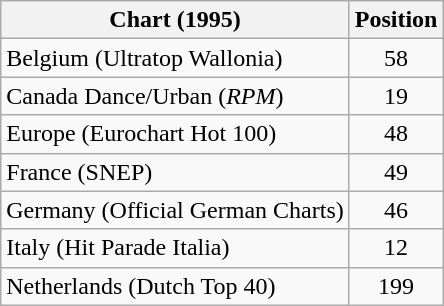<table class="wikitable sortable">
<tr>
<th>Chart (1995)</th>
<th>Position</th>
</tr>
<tr>
<td>Belgium (Ultratop Wallonia)</td>
<td align="center">58</td>
</tr>
<tr>
<td>Canada Dance/Urban (<em>RPM</em>)</td>
<td align="center">19</td>
</tr>
<tr>
<td>Europe (Eurochart Hot 100)</td>
<td align="center">48</td>
</tr>
<tr>
<td>France (SNEP)</td>
<td align="center">49</td>
</tr>
<tr>
<td>Germany (Official German Charts)</td>
<td align="center">46</td>
</tr>
<tr>
<td>Italy (Hit Parade Italia)</td>
<td align="center">12</td>
</tr>
<tr>
<td>Netherlands (Dutch Top 40)</td>
<td align="center">199</td>
</tr>
</table>
